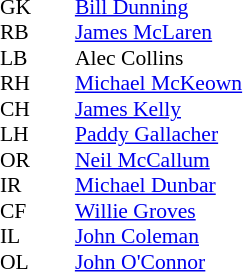<table cellspacing="0" cellpadding="0" style="font-size:90%; margin:0.2em auto;">
<tr>
<th width="25"></th>
<th width="25"></th>
</tr>
<tr>
<td>GK</td>
<td></td>
<td><a href='#'>Bill Dunning</a></td>
</tr>
<tr>
<td>RB</td>
<td></td>
<td><a href='#'>James McLaren</a></td>
</tr>
<tr>
<td>LB</td>
<td></td>
<td>Alec Collins</td>
</tr>
<tr>
<td>RH</td>
<td></td>
<td><a href='#'>Michael McKeown</a></td>
</tr>
<tr>
<td>CH</td>
<td></td>
<td><a href='#'>James Kelly</a></td>
</tr>
<tr>
<td>LH</td>
<td></td>
<td><a href='#'>Paddy Gallacher</a></td>
</tr>
<tr>
<td>OR</td>
<td></td>
<td><a href='#'>Neil McCallum</a></td>
</tr>
<tr>
<td>IR</td>
<td></td>
<td><a href='#'>Michael Dunbar</a></td>
</tr>
<tr>
<td>CF</td>
<td></td>
<td><a href='#'>Willie Groves</a></td>
</tr>
<tr>
<td>IL</td>
<td></td>
<td><a href='#'>John Coleman</a></td>
</tr>
<tr>
<td>OL</td>
<td></td>
<td><a href='#'>John O'Connor</a></td>
</tr>
</table>
